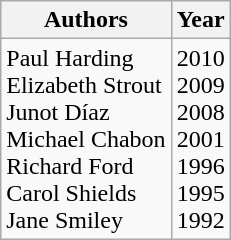<table class="wikitable">
<tr>
<th>Authors</th>
<th>Year</th>
</tr>
<tr>
<td>Paul Harding<br>Elizabeth Strout<br>Junot Díaz<br>Michael Chabon<br>Richard Ford<br>Carol Shields<br>Jane Smiley</td>
<td>2010<br>2009<br>2008<br>2001<br>1996<br>1995<br>1992</td>
</tr>
</table>
